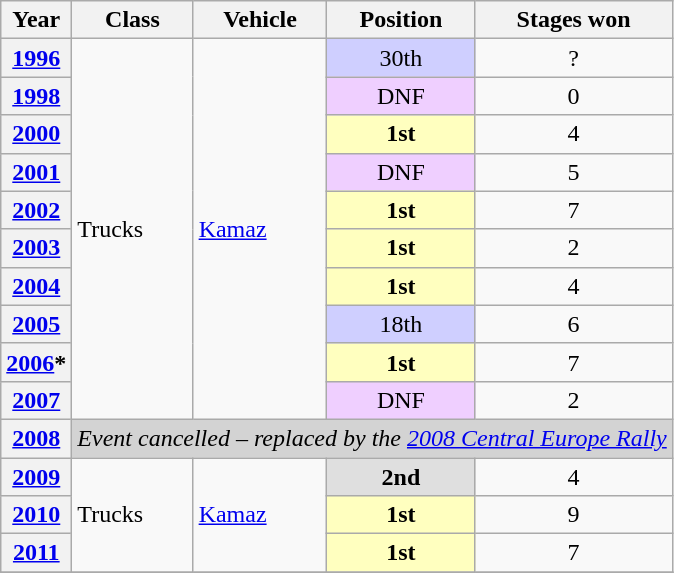<table class="wikitable">
<tr>
<th>Year</th>
<th>Class</th>
<th>Vehicle</th>
<th>Position</th>
<th>Stages won</th>
</tr>
<tr>
<th><a href='#'>1996</a></th>
<td rowspan=10>Trucks</td>
<td rowspan=10> <a href='#'>Kamaz</a></td>
<td align="center" style="background:#CFCFFF;">30th</td>
<td align="center">?</td>
</tr>
<tr>
<th><a href='#'>1998</a></th>
<td align="center" style="background:#EFCFFF;">DNF</td>
<td align="center">0</td>
</tr>
<tr>
<th><a href='#'>2000</a></th>
<td align="center" style="background:#FFFFBF;"><strong>1st</strong></td>
<td align="center">4</td>
</tr>
<tr>
<th><a href='#'>2001</a></th>
<td align="center" style="background:#EFCFFF;">DNF</td>
<td align="center">5</td>
</tr>
<tr>
<th><a href='#'>2002</a></th>
<td align="center" style="background:#FFFFBF;"><strong>1st</strong></td>
<td align="center">7</td>
</tr>
<tr>
<th><a href='#'>2003</a></th>
<td align="center" style="background:#FFFFBF;"><strong>1st</strong></td>
<td align="center">2</td>
</tr>
<tr>
<th><a href='#'>2004</a></th>
<td align="center" style="background:#FFFFBF;"><strong>1st</strong></td>
<td align="center">4</td>
</tr>
<tr>
<th><a href='#'>2005</a></th>
<td align="center" style="background:#CFCFFF;">18th</td>
<td align="center">6</td>
</tr>
<tr>
<th><a href='#'>2006</a>*</th>
<td align="center" style="background:#FFFFBF;"><strong>1st</strong></td>
<td align="center">7</td>
</tr>
<tr>
<th><a href='#'>2007</a></th>
<td align="center" style="background:#EFCFFF;">DNF</td>
<td align="center">2</td>
</tr>
<tr>
<th><a href='#'>2008</a></th>
<td colspan=4 align=center style="background:lightgrey;"><em>Event cancelled – replaced by the <a href='#'>2008 Central Europe Rally</a></em></td>
</tr>
<tr>
<th><a href='#'>2009</a></th>
<td rowspan=3>Trucks</td>
<td rowspan=3> <a href='#'>Kamaz</a></td>
<td align="center" style="background:#DFDFDF;"><strong>2nd</strong></td>
<td align="center">4</td>
</tr>
<tr>
<th><a href='#'>2010</a></th>
<td align="center" style="background:#FFFFBF;"><strong>1st</strong></td>
<td align="center">9</td>
</tr>
<tr>
<th><a href='#'>2011</a></th>
<td align="center" style="background:#FFFFBF;"><strong>1st</strong></td>
<td align="center">7</td>
</tr>
<tr>
</tr>
</table>
